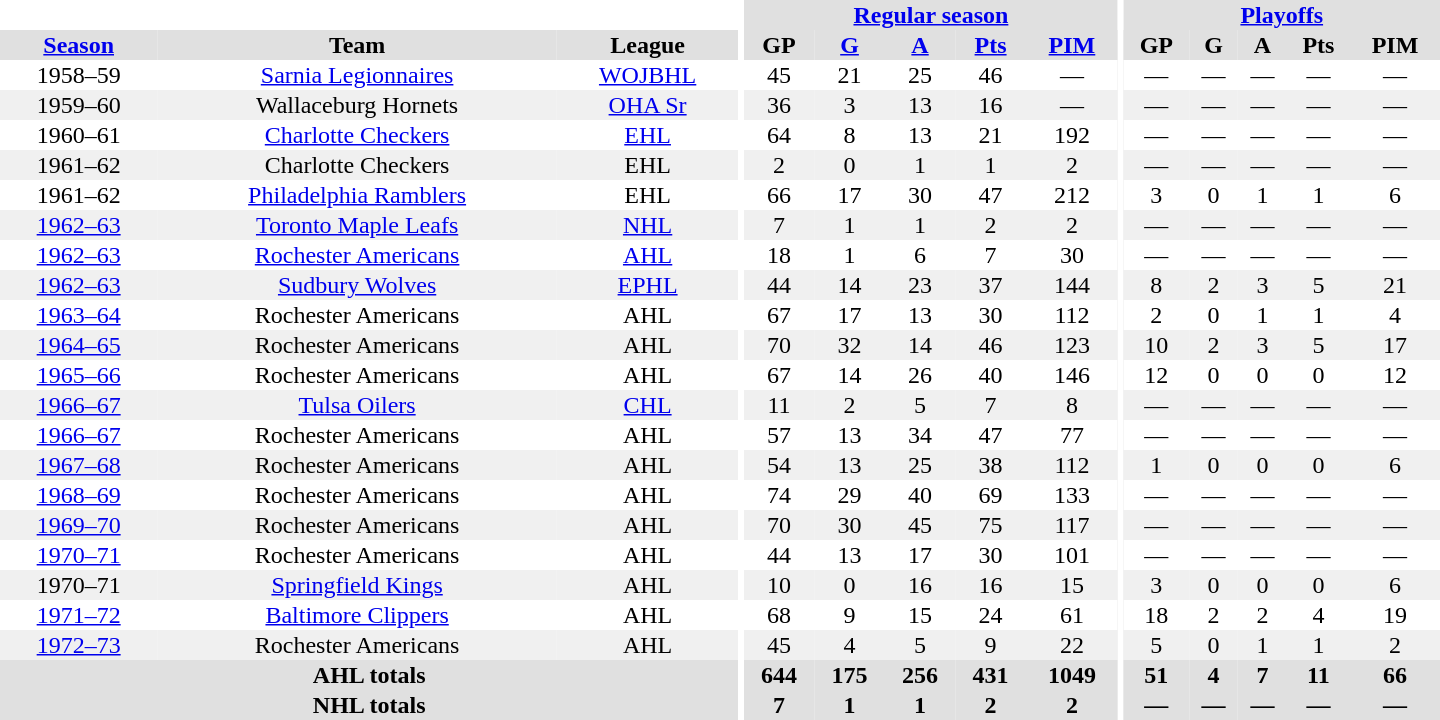<table border="0" cellpadding="1" cellspacing="0" style="text-align:center; width:60em">
<tr bgcolor="#e0e0e0">
<th colspan="3" bgcolor="#ffffff"></th>
<th rowspan="100" bgcolor="#ffffff"></th>
<th colspan="5"><a href='#'>Regular season</a></th>
<th rowspan="100" bgcolor="#ffffff"></th>
<th colspan="5"><a href='#'>Playoffs</a></th>
</tr>
<tr bgcolor="#e0e0e0">
<th><a href='#'>Season</a></th>
<th>Team</th>
<th>League</th>
<th>GP</th>
<th><a href='#'>G</a></th>
<th><a href='#'>A</a></th>
<th><a href='#'>Pts</a></th>
<th><a href='#'>PIM</a></th>
<th>GP</th>
<th>G</th>
<th>A</th>
<th>Pts</th>
<th>PIM</th>
</tr>
<tr>
<td>1958–59</td>
<td><a href='#'>Sarnia Legionnaires</a></td>
<td><a href='#'>WOJBHL</a></td>
<td>45</td>
<td>21</td>
<td>25</td>
<td>46</td>
<td>—</td>
<td>—</td>
<td>—</td>
<td>—</td>
<td>—</td>
<td>—</td>
</tr>
<tr bgcolor="#f0f0f0">
<td>1959–60</td>
<td>Wallaceburg Hornets</td>
<td><a href='#'>OHA Sr</a></td>
<td>36</td>
<td>3</td>
<td>13</td>
<td>16</td>
<td>—</td>
<td>—</td>
<td>—</td>
<td>—</td>
<td>—</td>
<td>—</td>
</tr>
<tr>
<td>1960–61</td>
<td><a href='#'>Charlotte Checkers</a></td>
<td><a href='#'>EHL</a></td>
<td>64</td>
<td>8</td>
<td>13</td>
<td>21</td>
<td>192</td>
<td>—</td>
<td>—</td>
<td>—</td>
<td>—</td>
<td>—</td>
</tr>
<tr bgcolor="#f0f0f0">
<td>1961–62</td>
<td>Charlotte Checkers</td>
<td>EHL</td>
<td>2</td>
<td>0</td>
<td>1</td>
<td>1</td>
<td>2</td>
<td>—</td>
<td>—</td>
<td>—</td>
<td>—</td>
<td>—</td>
</tr>
<tr>
<td>1961–62</td>
<td><a href='#'>Philadelphia Ramblers</a></td>
<td>EHL</td>
<td>66</td>
<td>17</td>
<td>30</td>
<td>47</td>
<td>212</td>
<td>3</td>
<td>0</td>
<td>1</td>
<td>1</td>
<td>6</td>
</tr>
<tr bgcolor="#f0f0f0">
<td><a href='#'>1962–63</a></td>
<td><a href='#'>Toronto Maple Leafs</a></td>
<td><a href='#'>NHL</a></td>
<td>7</td>
<td>1</td>
<td>1</td>
<td>2</td>
<td>2</td>
<td>—</td>
<td>—</td>
<td>—</td>
<td>—</td>
<td>—</td>
</tr>
<tr>
<td><a href='#'>1962–63</a></td>
<td><a href='#'>Rochester Americans</a></td>
<td><a href='#'>AHL</a></td>
<td>18</td>
<td>1</td>
<td>6</td>
<td>7</td>
<td>30</td>
<td>—</td>
<td>—</td>
<td>—</td>
<td>—</td>
<td>—</td>
</tr>
<tr bgcolor="#f0f0f0">
<td><a href='#'>1962–63</a></td>
<td><a href='#'>Sudbury Wolves</a></td>
<td><a href='#'>EPHL</a></td>
<td>44</td>
<td>14</td>
<td>23</td>
<td>37</td>
<td>144</td>
<td>8</td>
<td>2</td>
<td>3</td>
<td>5</td>
<td>21</td>
</tr>
<tr>
<td><a href='#'>1963–64</a></td>
<td>Rochester Americans</td>
<td>AHL</td>
<td>67</td>
<td>17</td>
<td>13</td>
<td>30</td>
<td>112</td>
<td>2</td>
<td>0</td>
<td>1</td>
<td>1</td>
<td>4</td>
</tr>
<tr bgcolor="#f0f0f0">
<td><a href='#'>1964–65</a></td>
<td>Rochester Americans</td>
<td>AHL</td>
<td>70</td>
<td>32</td>
<td>14</td>
<td>46</td>
<td>123</td>
<td>10</td>
<td>2</td>
<td>3</td>
<td>5</td>
<td>17</td>
</tr>
<tr>
<td><a href='#'>1965–66</a></td>
<td>Rochester Americans</td>
<td>AHL</td>
<td>67</td>
<td>14</td>
<td>26</td>
<td>40</td>
<td>146</td>
<td>12</td>
<td>0</td>
<td>0</td>
<td>0</td>
<td>12</td>
</tr>
<tr bgcolor="#f0f0f0">
<td><a href='#'>1966–67</a></td>
<td><a href='#'>Tulsa Oilers</a></td>
<td><a href='#'>CHL</a></td>
<td>11</td>
<td>2</td>
<td>5</td>
<td>7</td>
<td>8</td>
<td>—</td>
<td>—</td>
<td>—</td>
<td>—</td>
<td>—</td>
</tr>
<tr>
<td><a href='#'>1966–67</a></td>
<td>Rochester Americans</td>
<td>AHL</td>
<td>57</td>
<td>13</td>
<td>34</td>
<td>47</td>
<td>77</td>
<td>—</td>
<td>—</td>
<td>—</td>
<td>—</td>
<td>—</td>
</tr>
<tr bgcolor="#f0f0f0">
<td><a href='#'>1967–68</a></td>
<td>Rochester Americans</td>
<td>AHL</td>
<td>54</td>
<td>13</td>
<td>25</td>
<td>38</td>
<td>112</td>
<td>1</td>
<td>0</td>
<td>0</td>
<td>0</td>
<td>6</td>
</tr>
<tr>
<td><a href='#'>1968–69</a></td>
<td>Rochester Americans</td>
<td>AHL</td>
<td>74</td>
<td>29</td>
<td>40</td>
<td>69</td>
<td>133</td>
<td>—</td>
<td>—</td>
<td>—</td>
<td>—</td>
<td>—</td>
</tr>
<tr bgcolor="#f0f0f0">
<td><a href='#'>1969–70</a></td>
<td>Rochester Americans</td>
<td>AHL</td>
<td>70</td>
<td>30</td>
<td>45</td>
<td>75</td>
<td>117</td>
<td>—</td>
<td>—</td>
<td>—</td>
<td>—</td>
<td>—</td>
</tr>
<tr>
<td><a href='#'>1970–71</a></td>
<td>Rochester Americans</td>
<td>AHL</td>
<td>44</td>
<td>13</td>
<td>17</td>
<td>30</td>
<td>101</td>
<td>—</td>
<td>—</td>
<td>—</td>
<td>—</td>
<td>—</td>
</tr>
<tr bgcolor="#f0f0f0">
<td>1970–71</td>
<td><a href='#'>Springfield Kings</a></td>
<td>AHL</td>
<td>10</td>
<td>0</td>
<td>16</td>
<td>16</td>
<td>15</td>
<td>3</td>
<td>0</td>
<td>0</td>
<td>0</td>
<td>6</td>
</tr>
<tr>
<td><a href='#'>1971–72</a></td>
<td><a href='#'>Baltimore Clippers</a></td>
<td>AHL</td>
<td>68</td>
<td>9</td>
<td>15</td>
<td>24</td>
<td>61</td>
<td>18</td>
<td>2</td>
<td>2</td>
<td>4</td>
<td>19</td>
</tr>
<tr bgcolor="#f0f0f0">
<td><a href='#'>1972–73</a></td>
<td>Rochester Americans</td>
<td>AHL</td>
<td>45</td>
<td>4</td>
<td>5</td>
<td>9</td>
<td>22</td>
<td>5</td>
<td>0</td>
<td>1</td>
<td>1</td>
<td>2</td>
</tr>
<tr bgcolor="#e0e0e0">
<th colspan="3">AHL totals</th>
<th>644</th>
<th>175</th>
<th>256</th>
<th>431</th>
<th>1049</th>
<th>51</th>
<th>4</th>
<th>7</th>
<th>11</th>
<th>66</th>
</tr>
<tr bgcolor="#e0e0e0">
<th colspan="3">NHL totals</th>
<th>7</th>
<th>1</th>
<th>1</th>
<th>2</th>
<th>2</th>
<th>—</th>
<th>—</th>
<th>—</th>
<th>—</th>
<th>—</th>
</tr>
</table>
